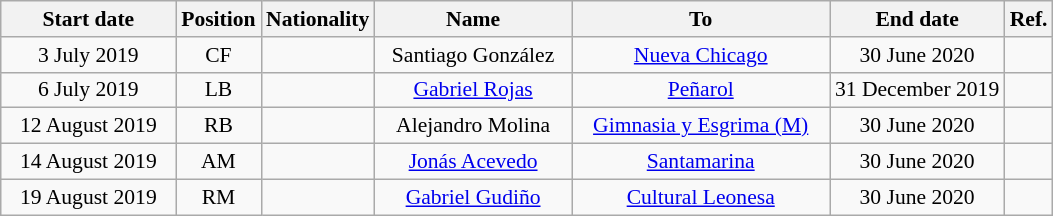<table class="wikitable" style="text-align:center; font-size:90%; ">
<tr>
<th style="background:#; color:#; width:110px;">Start date</th>
<th style="background:#; color:#; width:50px;">Position</th>
<th style="background:#; color:#; width:50px;">Nationality</th>
<th style="background:#; color:#; width:125px;">Name</th>
<th style="background:#; color:#; width:165px;">To</th>
<th style="background:#; color:#; width:110px;">End date</th>
<th style="background:#; color:#; width:25px;">Ref.</th>
</tr>
<tr>
<td>3 July 2019</td>
<td>CF</td>
<td></td>
<td>Santiago González</td>
<td> <a href='#'>Nueva Chicago</a></td>
<td>30 June 2020</td>
<td></td>
</tr>
<tr>
<td>6 July 2019</td>
<td>LB</td>
<td></td>
<td><a href='#'>Gabriel Rojas</a></td>
<td> <a href='#'>Peñarol</a></td>
<td>31 December 2019</td>
<td></td>
</tr>
<tr>
<td>12 August 2019</td>
<td>RB</td>
<td></td>
<td>Alejandro Molina</td>
<td> <a href='#'>Gimnasia y Esgrima (M)</a></td>
<td>30 June 2020</td>
<td></td>
</tr>
<tr>
<td>14 August 2019</td>
<td>AM</td>
<td></td>
<td><a href='#'>Jonás Acevedo</a></td>
<td> <a href='#'>Santamarina</a></td>
<td>30 June 2020</td>
<td></td>
</tr>
<tr>
<td>19 August 2019</td>
<td>RM</td>
<td></td>
<td><a href='#'>Gabriel Gudiño</a></td>
<td> <a href='#'>Cultural Leonesa</a></td>
<td>30 June 2020</td>
<td></td>
</tr>
</table>
